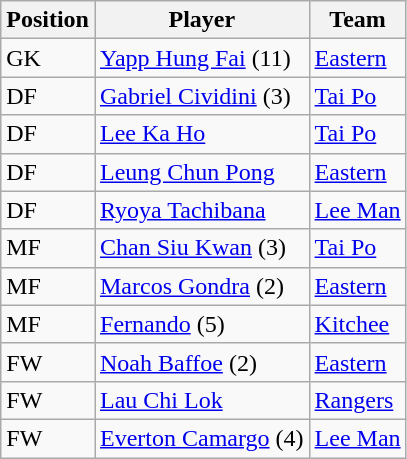<table class="wikitable">
<tr>
<th>Position</th>
<th>Player</th>
<th>Team</th>
</tr>
<tr>
<td>GK</td>
<td> <a href='#'>Yapp Hung Fai</a> (11)</td>
<td><a href='#'>Eastern</a></td>
</tr>
<tr>
<td>DF</td>
<td> <a href='#'>Gabriel Cividini</a> (3)</td>
<td><a href='#'>Tai Po</a></td>
</tr>
<tr>
<td>DF</td>
<td> <a href='#'>Lee Ka Ho</a></td>
<td><a href='#'>Tai Po</a></td>
</tr>
<tr>
<td>DF</td>
<td> <a href='#'>Leung Chun Pong</a></td>
<td><a href='#'>Eastern</a></td>
</tr>
<tr>
<td>DF</td>
<td> <a href='#'>Ryoya Tachibana</a></td>
<td><a href='#'>Lee Man</a></td>
</tr>
<tr>
<td>MF</td>
<td> <a href='#'>Chan Siu Kwan</a> (3)</td>
<td><a href='#'>Tai Po</a></td>
</tr>
<tr>
<td>MF</td>
<td> <a href='#'>Marcos Gondra</a> (2)</td>
<td><a href='#'>Eastern</a></td>
</tr>
<tr>
<td>MF</td>
<td> <a href='#'>Fernando</a> (5)</td>
<td><a href='#'>Kitchee</a></td>
</tr>
<tr>
<td>FW</td>
<td> <a href='#'>Noah Baffoe</a> (2)</td>
<td><a href='#'>Eastern</a></td>
</tr>
<tr>
<td>FW</td>
<td> <a href='#'>Lau Chi Lok</a></td>
<td><a href='#'>Rangers</a></td>
</tr>
<tr>
<td>FW</td>
<td> <a href='#'>Everton Camargo</a> (4)</td>
<td><a href='#'>Lee Man</a></td>
</tr>
</table>
